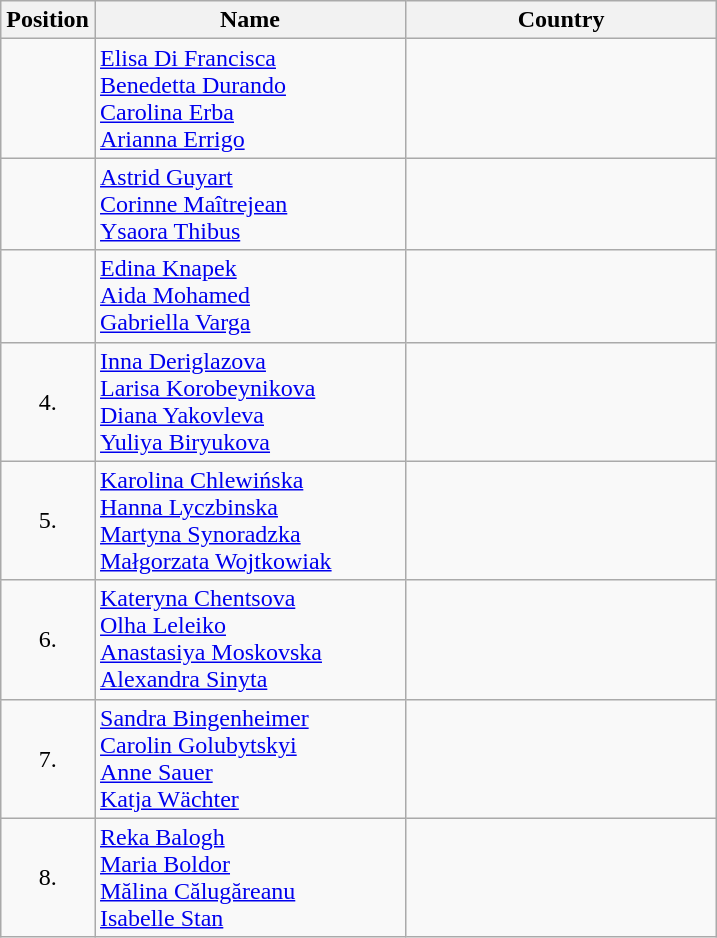<table class="wikitable">
<tr>
<th width="20">Position</th>
<th width="200">Name</th>
<th width="200">Country</th>
</tr>
<tr>
<td align="center"></td>
<td><a href='#'>Elisa Di Francisca</a><br><a href='#'>Benedetta Durando</a><br><a href='#'>Carolina Erba</a><br><a href='#'>Arianna Errigo</a></td>
<td></td>
</tr>
<tr>
<td align="center"></td>
<td><a href='#'>Astrid Guyart</a><br><a href='#'>Corinne Maîtrejean</a><br><a href='#'>Ysaora Thibus</a></td>
<td></td>
</tr>
<tr>
<td align="center"></td>
<td><a href='#'>Edina Knapek</a><br><a href='#'>Aida Mohamed</a><br><a href='#'>Gabriella Varga</a></td>
<td></td>
</tr>
<tr>
<td align="center">4.</td>
<td><a href='#'>Inna Deriglazova</a><br><a href='#'>Larisa Korobeynikova</a><br><a href='#'>Diana Yakovleva</a><br><a href='#'>Yuliya Biryukova</a></td>
<td></td>
</tr>
<tr>
<td align="center">5.</td>
<td><a href='#'>Karolina Chlewińska</a><br><a href='#'>Hanna Lyczbinska</a><br><a href='#'>Martyna Synoradzka</a><br><a href='#'>Małgorzata Wojtkowiak</a></td>
<td></td>
</tr>
<tr>
<td align="center">6.</td>
<td><a href='#'>Kateryna Chentsova</a><br><a href='#'>Olha Leleiko</a><br><a href='#'>Anastasiya Moskovska</a><br><a href='#'>Alexandra Sinyta</a></td>
<td></td>
</tr>
<tr>
<td align="center">7.</td>
<td><a href='#'>Sandra Bingenheimer</a><br><a href='#'>Carolin Golubytskyi</a><br><a href='#'>Anne Sauer</a><br><a href='#'>Katja Wächter</a></td>
<td></td>
</tr>
<tr>
<td align="center">8.</td>
<td><a href='#'>Reka Balogh</a><br><a href='#'>Maria Boldor</a><br><a href='#'>Mălina Călugăreanu</a><br><a href='#'>Isabelle Stan</a></td>
<td></td>
</tr>
</table>
